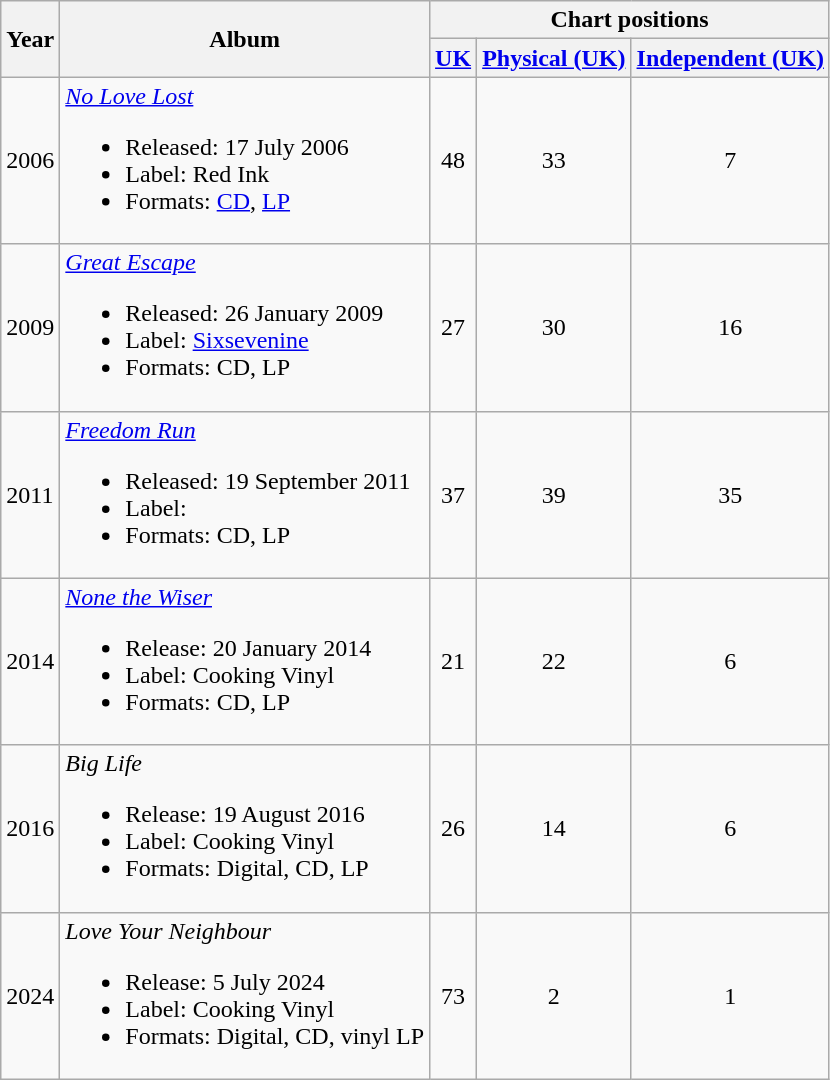<table class="wikitable">
<tr>
<th rowspan="2">Year</th>
<th rowspan="2">Album</th>
<th colspan="3">Chart positions</th>
</tr>
<tr>
<th colspan="1"><a href='#'>UK</a><br></th>
<th colspan="1"><a href='#'>Physical (UK)</a><br></th>
<th colspan="1"><a href='#'>Independent (UK)</a><br></th>
</tr>
<tr>
<td>2006</td>
<td><em><a href='#'>No Love Lost</a></em><br><ul><li>Released: 17 July 2006</li><li>Label: Red Ink</li><li>Formats: <a href='#'>CD</a>, <a href='#'>LP</a></li></ul></td>
<td align="center">48</td>
<td align="center">33</td>
<td align="center">7</td>
</tr>
<tr>
<td>2009</td>
<td><em><a href='#'>Great Escape</a></em><br><ul><li>Released: 26 January 2009</li><li>Label: <a href='#'>Sixsevenine</a></li><li>Formats: CD, LP</li></ul></td>
<td align="center">27</td>
<td align="center">30</td>
<td align="center">16</td>
</tr>
<tr>
<td>2011</td>
<td><em><a href='#'>Freedom Run</a></em><br><ul><li>Released: 19 September 2011</li><li>Label:</li><li>Formats: CD, LP</li></ul></td>
<td align="center">37</td>
<td align="center">39</td>
<td align="center">35</td>
</tr>
<tr>
<td>2014</td>
<td><em><a href='#'>None the Wiser</a></em><br><ul><li>Release: 20 January 2014</li><li>Label: Cooking Vinyl</li><li>Formats: CD, LP</li></ul></td>
<td align="center">21</td>
<td align="center">22</td>
<td align="center">6</td>
</tr>
<tr>
<td>2016</td>
<td><em>Big Life</em><br><ul><li>Release: 19 August 2016</li><li>Label: Cooking Vinyl</li><li>Formats: Digital, CD, LP</li></ul></td>
<td align="center">26</td>
<td align="center">14</td>
<td align="center">6</td>
</tr>
<tr>
<td>2024</td>
<td><em>Love Your Neighbour</em><br><ul><li>Release: 5 July 2024</li><li>Label: Cooking Vinyl</li><li>Formats: Digital, CD, vinyl LP</li></ul></td>
<td align="center">73</td>
<td align="center">2</td>
<td align="center">1</td>
</tr>
</table>
